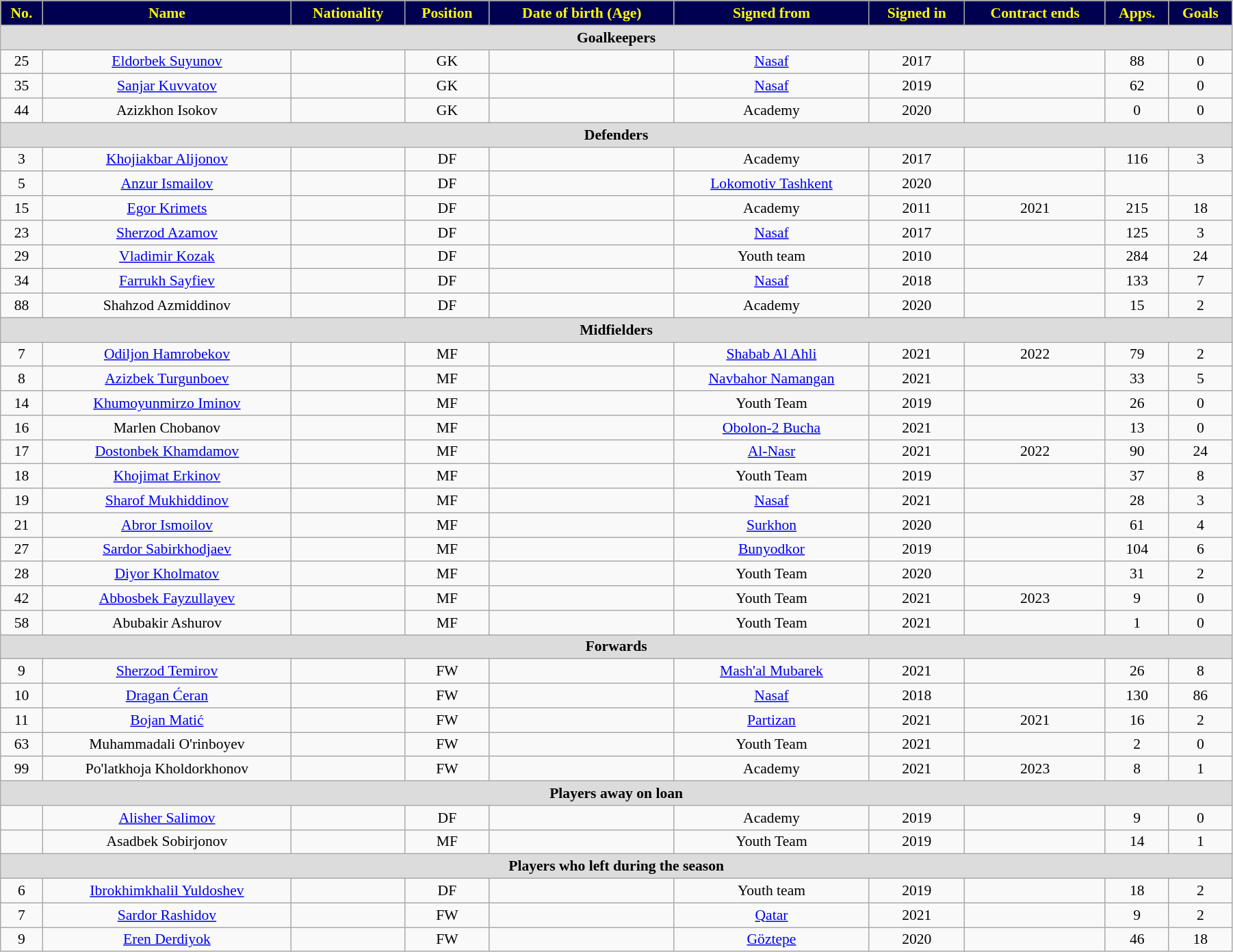<table class="wikitable"  style="text-align:center; font-size:90%; width:95%;">
<tr>
<th style="background:#000050; color:yellow; text-align:center;">No.</th>
<th style="background:#000050; color:yellow; text-align:center;">Name</th>
<th style="background:#000050; color:yellow; text-align:center;">Nationality</th>
<th style="background:#000050; color:yellow; text-align:center;">Position</th>
<th style="background:#000050; color:yellow; text-align:center;">Date of birth (Age)</th>
<th style="background:#000050; color:yellow; text-align:center;">Signed from</th>
<th style="background:#000050; color:yellow; text-align:center;">Signed in</th>
<th style="background:#000050; color:yellow; text-align:center;">Contract ends</th>
<th style="background:#000050; color:yellow; text-align:center;">Apps.</th>
<th style="background:#000050; color:yellow; text-align:center;">Goals</th>
</tr>
<tr>
<th colspan="11"  style="background:#dcdcdc; text-align:center;">Goalkeepers</th>
</tr>
<tr>
<td>25</td>
<td><a href='#'>Eldorbek Suyunov</a></td>
<td></td>
<td>GK</td>
<td></td>
<td><a href='#'>Nasaf</a></td>
<td>2017</td>
<td></td>
<td>88</td>
<td>0</td>
</tr>
<tr>
<td>35</td>
<td><a href='#'>Sanjar Kuvvatov</a></td>
<td></td>
<td>GK</td>
<td></td>
<td><a href='#'>Nasaf</a></td>
<td>2019</td>
<td></td>
<td>62</td>
<td>0</td>
</tr>
<tr>
<td>44</td>
<td>Azizkhon Isokov</td>
<td></td>
<td>GK</td>
<td></td>
<td>Academy</td>
<td>2020</td>
<td></td>
<td>0</td>
<td>0</td>
</tr>
<tr>
<th colspan="11"  style="background:#dcdcdc; text-align:center;">Defenders</th>
</tr>
<tr>
<td>3</td>
<td><a href='#'>Khojiakbar Alijonov</a></td>
<td></td>
<td>DF</td>
<td></td>
<td>Academy</td>
<td>2017</td>
<td></td>
<td>116</td>
<td>3</td>
</tr>
<tr>
<td>5</td>
<td><a href='#'>Anzur Ismailov</a></td>
<td></td>
<td>DF</td>
<td></td>
<td><a href='#'>Lokomotiv Tashkent</a></td>
<td>2020</td>
<td></td>
<td></td>
<td></td>
</tr>
<tr>
<td>15</td>
<td><a href='#'>Egor Krimets</a></td>
<td></td>
<td>DF</td>
<td></td>
<td>Academy</td>
<td>2011</td>
<td>2021</td>
<td>215</td>
<td>18</td>
</tr>
<tr>
<td>23</td>
<td><a href='#'>Sherzod Azamov</a></td>
<td></td>
<td>DF</td>
<td></td>
<td><a href='#'>Nasaf</a></td>
<td>2017</td>
<td></td>
<td>125</td>
<td>3</td>
</tr>
<tr>
<td>29</td>
<td><a href='#'>Vladimir Kozak</a></td>
<td></td>
<td>DF</td>
<td></td>
<td>Youth team</td>
<td>2010</td>
<td></td>
<td>284</td>
<td>24</td>
</tr>
<tr>
<td>34</td>
<td><a href='#'>Farrukh Sayfiev</a></td>
<td></td>
<td>DF</td>
<td></td>
<td><a href='#'>Nasaf</a></td>
<td>2018</td>
<td></td>
<td>133</td>
<td>7</td>
</tr>
<tr>
<td>88</td>
<td>Shahzod Azmiddinov</td>
<td></td>
<td>DF</td>
<td></td>
<td>Academy</td>
<td>2020</td>
<td></td>
<td>15</td>
<td>2</td>
</tr>
<tr>
<th colspan="11"  style="background:#dcdcdc; text-align:center;">Midfielders</th>
</tr>
<tr>
<td>7</td>
<td><a href='#'>Odiljon Hamrobekov</a></td>
<td></td>
<td>MF</td>
<td></td>
<td><a href='#'>Shabab Al Ahli</a></td>
<td>2021</td>
<td>2022</td>
<td>79</td>
<td>2</td>
</tr>
<tr>
<td>8</td>
<td><a href='#'>Azizbek Turgunboev</a></td>
<td></td>
<td>MF</td>
<td></td>
<td><a href='#'>Navbahor Namangan</a></td>
<td>2021</td>
<td></td>
<td>33</td>
<td>5</td>
</tr>
<tr>
<td>14</td>
<td><a href='#'>Khumoyunmirzo Iminov</a></td>
<td></td>
<td>MF</td>
<td></td>
<td>Youth Team</td>
<td>2019</td>
<td></td>
<td>26</td>
<td>0</td>
</tr>
<tr>
<td>16</td>
<td>Marlen Chobanov</td>
<td></td>
<td>MF</td>
<td></td>
<td><a href='#'>Obolon-2 Bucha</a></td>
<td>2021</td>
<td></td>
<td>13</td>
<td>0</td>
</tr>
<tr>
<td>17</td>
<td><a href='#'>Dostonbek Khamdamov</a></td>
<td></td>
<td>MF</td>
<td></td>
<td><a href='#'>Al-Nasr</a></td>
<td>2021</td>
<td>2022</td>
<td>90</td>
<td>24</td>
</tr>
<tr>
<td>18</td>
<td><a href='#'>Khojimat Erkinov</a></td>
<td></td>
<td>MF</td>
<td></td>
<td>Youth Team</td>
<td>2019</td>
<td></td>
<td>37</td>
<td>8</td>
</tr>
<tr>
<td>19</td>
<td><a href='#'>Sharof Mukhiddinov</a></td>
<td></td>
<td>MF</td>
<td></td>
<td><a href='#'>Nasaf</a></td>
<td>2021</td>
<td></td>
<td>28</td>
<td>3</td>
</tr>
<tr>
<td>21</td>
<td><a href='#'>Abror Ismoilov</a></td>
<td></td>
<td>MF</td>
<td></td>
<td><a href='#'>Surkhon</a></td>
<td>2020</td>
<td></td>
<td>61</td>
<td>4</td>
</tr>
<tr>
<td>27</td>
<td><a href='#'>Sardor Sabirkhodjaev</a></td>
<td></td>
<td>MF</td>
<td></td>
<td><a href='#'>Bunyodkor</a></td>
<td>2019</td>
<td></td>
<td>104</td>
<td>6</td>
</tr>
<tr>
<td>28</td>
<td><a href='#'>Diyor Kholmatov</a></td>
<td></td>
<td>MF</td>
<td></td>
<td>Youth Team</td>
<td>2020</td>
<td></td>
<td>31</td>
<td>2</td>
</tr>
<tr>
<td>42</td>
<td><a href='#'>Abbosbek Fayzullayev</a></td>
<td></td>
<td>MF</td>
<td></td>
<td>Youth Team</td>
<td>2021</td>
<td>2023</td>
<td>9</td>
<td>0</td>
</tr>
<tr>
<td>58</td>
<td>Abubakir Ashurov</td>
<td></td>
<td>MF</td>
<td></td>
<td>Youth Team</td>
<td>2021</td>
<td></td>
<td>1</td>
<td>0</td>
</tr>
<tr>
<th colspan="11"  style="background:#dcdcdc; text-align:center;">Forwards</th>
</tr>
<tr>
<td>9</td>
<td><a href='#'>Sherzod Temirov</a></td>
<td></td>
<td>FW</td>
<td></td>
<td><a href='#'>Mash'al Mubarek</a></td>
<td>2021</td>
<td></td>
<td>26</td>
<td>8</td>
</tr>
<tr>
<td>10</td>
<td><a href='#'>Dragan Ćeran</a></td>
<td></td>
<td>FW</td>
<td></td>
<td><a href='#'>Nasaf</a></td>
<td>2018</td>
<td></td>
<td>130</td>
<td>86</td>
</tr>
<tr>
<td>11</td>
<td><a href='#'>Bojan Matić</a></td>
<td></td>
<td>FW</td>
<td></td>
<td><a href='#'>Partizan</a></td>
<td>2021</td>
<td>2021</td>
<td>16</td>
<td>2</td>
</tr>
<tr>
<td>63</td>
<td>Muhammadali O'rinboyev</td>
<td></td>
<td>FW</td>
<td></td>
<td>Youth Team</td>
<td>2021</td>
<td></td>
<td>2</td>
<td>0</td>
</tr>
<tr>
<td>99</td>
<td>Po'latkhoja Kholdorkhonov</td>
<td></td>
<td>FW</td>
<td></td>
<td>Academy</td>
<td>2021</td>
<td>2023</td>
<td>8</td>
<td>1</td>
</tr>
<tr>
<th colspan="11"  style="background:#dcdcdc; text-align:center;">Players away on loan</th>
</tr>
<tr>
<td></td>
<td><a href='#'>Alisher Salimov</a></td>
<td></td>
<td>DF</td>
<td></td>
<td>Academy</td>
<td>2019</td>
<td></td>
<td>9</td>
<td>0</td>
</tr>
<tr>
<td></td>
<td>Asadbek Sobirjonov</td>
<td></td>
<td>MF</td>
<td></td>
<td>Youth Team</td>
<td>2019</td>
<td></td>
<td>14</td>
<td>1</td>
</tr>
<tr>
<th colspan="11"  style="background:#dcdcdc; text-align:center;">Players who left during the season</th>
</tr>
<tr>
<td>6</td>
<td><a href='#'>Ibrokhimkhalil Yuldoshev</a></td>
<td></td>
<td>DF</td>
<td></td>
<td>Youth team</td>
<td>2019</td>
<td></td>
<td>18</td>
<td>2</td>
</tr>
<tr>
<td>7</td>
<td><a href='#'>Sardor Rashidov</a></td>
<td></td>
<td>FW</td>
<td></td>
<td><a href='#'>Qatar</a></td>
<td>2021</td>
<td></td>
<td>9</td>
<td>2</td>
</tr>
<tr>
<td>9</td>
<td><a href='#'>Eren Derdiyok</a></td>
<td></td>
<td>FW</td>
<td></td>
<td><a href='#'>Göztepe</a></td>
<td>2020</td>
<td></td>
<td>46</td>
<td>18</td>
</tr>
</table>
